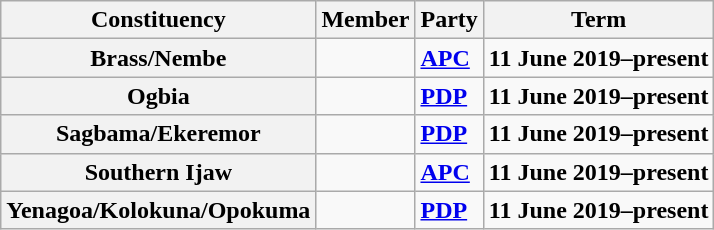<table class="wikitable">
<tr valign=bottom>
<th>Constituency</th>
<th>Member</th>
<th>Party</th>
<th>Term</th>
</tr>
<tr>
<th>Brass/Nembe</th>
<td><strong></strong></td>
<td><strong><a href='#'>APC</a></strong></td>
<td><strong>11 June 2019–present</strong></td>
</tr>
<tr>
<th>Ogbia</th>
<td><strong></strong></td>
<td><strong><a href='#'>PDP</a></strong></td>
<td><strong>11 June 2019–present</strong></td>
</tr>
<tr>
<th>Sagbama/Ekeremor</th>
<td><strong></strong></td>
<td><strong><a href='#'>PDP</a></strong></td>
<td><strong>11 June 2019–present</strong></td>
</tr>
<tr>
<th>Southern Ijaw</th>
<td><strong></strong></td>
<td><strong><a href='#'>APC</a></strong></td>
<td><strong>11 June 2019–present</strong></td>
</tr>
<tr>
<th>Yenagoa/Kolokuna/Opokuma</th>
<td><strong></strong></td>
<td><strong><a href='#'>PDP</a></strong></td>
<td><strong>11 June 2019–present</strong></td>
</tr>
</table>
